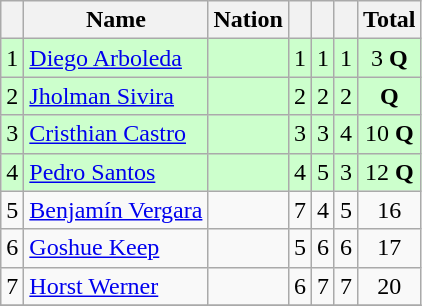<table class="wikitable" style="text-align:center">
<tr>
<th></th>
<th>Name</th>
<th>Nation</th>
<th></th>
<th></th>
<th></th>
<th>Total</th>
</tr>
<tr bgcolor=ccffcc>
<td>1</td>
<td align=left><a href='#'>Diego Arboleda</a></td>
<td align=left></td>
<td>1</td>
<td>1</td>
<td>1</td>
<td>3 <strong>Q</strong></td>
</tr>
<tr bgcolor=ccffcc>
<td>2</td>
<td align=left><a href='#'>Jholman Sivira</a></td>
<td align=left></td>
<td>2</td>
<td>2</td>
<td>2</td>
<td><strong>Q</strong></td>
</tr>
<tr bgcolor=ccffcc>
<td>3</td>
<td align=left><a href='#'>Cristhian Castro</a></td>
<td align=left></td>
<td>3</td>
<td>3</td>
<td>4</td>
<td>10 <strong>Q</strong></td>
</tr>
<tr bgcolor=ccffcc>
<td>4</td>
<td align=left><a href='#'>Pedro Santos</a></td>
<td align=left></td>
<td>4</td>
<td>5</td>
<td>3</td>
<td>12 <strong>Q</strong></td>
</tr>
<tr>
<td>5</td>
<td align=left><a href='#'>Benjamín Vergara</a></td>
<td align=left></td>
<td>7</td>
<td>4</td>
<td>5</td>
<td>16</td>
</tr>
<tr>
<td>6</td>
<td align=left><a href='#'>Goshue Keep</a></td>
<td align=left></td>
<td>5</td>
<td>6</td>
<td>6</td>
<td>17</td>
</tr>
<tr>
<td>7</td>
<td align=left><a href='#'>Horst Werner</a></td>
<td align=left></td>
<td>6</td>
<td>7</td>
<td>7</td>
<td>20</td>
</tr>
<tr>
</tr>
</table>
